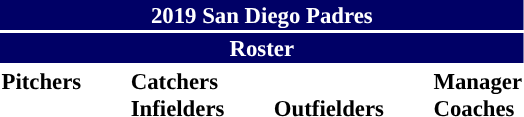<table class="toccolours" style="font-size: 95%;">
<tr>
<th colspan="10" style="background-color: #000066; color: #FFFFFF; text-align: center;">2019 San Diego Padres</th>
</tr>
<tr>
<td colspan="10" style="background-color: #000066; color: #FFFFFF; text-align: center;"><strong>Roster</strong></td>
</tr>
<tr>
<td valign="top"><strong>Pitchers</strong><br>






























</td>
<td width="25px"></td>
<td valign="top"><strong>Catchers</strong><br>



<strong>Infielders</strong>







</td>
<td width="25px"></td>
<td valign="top"><br><strong>Outfielders</strong>









</td>
<td width="25px"></td>
<td valign="top"><strong>Manager</strong><br>

<strong>Coaches</strong>
 
 
 
 
 
 
 
 
 
 </td>
</tr>
</table>
